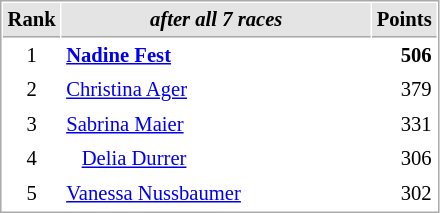<table cellspacing="1" cellpadding="3" style="border:1px solid #aaa; font-size:86%;">
<tr style="background:#e4e4e4;">
<th style="border-bottom:1px solid #aaa; width:10px;">Rank</th>
<th style="border-bottom:1px solid #aaa; width:200px; white-space:nowrap;"><em>after all 7 races</em></th>
<th style="border-bottom:1px solid #aaa; width:20px;">Points</th>
</tr>
<tr>
<td style="text-align:center;">1</td>
<td> <strong><a href='#'>Nadine Fest</a></strong></td>
<td align="right"><strong>506</strong></td>
</tr>
<tr>
<td style="text-align:center;">2</td>
<td> <a href='#'>Christina Ager</a></td>
<td align="right">379</td>
</tr>
<tr>
<td style="text-align:center;">3</td>
<td> <a href='#'>Sabrina Maier</a></td>
<td align="right">331</td>
</tr>
<tr>
<td style="text-align:center;">4</td>
<td>   <a href='#'>Delia Durrer</a></td>
<td align="right">306</td>
</tr>
<tr>
<td style="text-align:center;">5</td>
<td> <a href='#'>Vanessa Nussbaumer</a></td>
<td align="right">302</td>
</tr>
</table>
